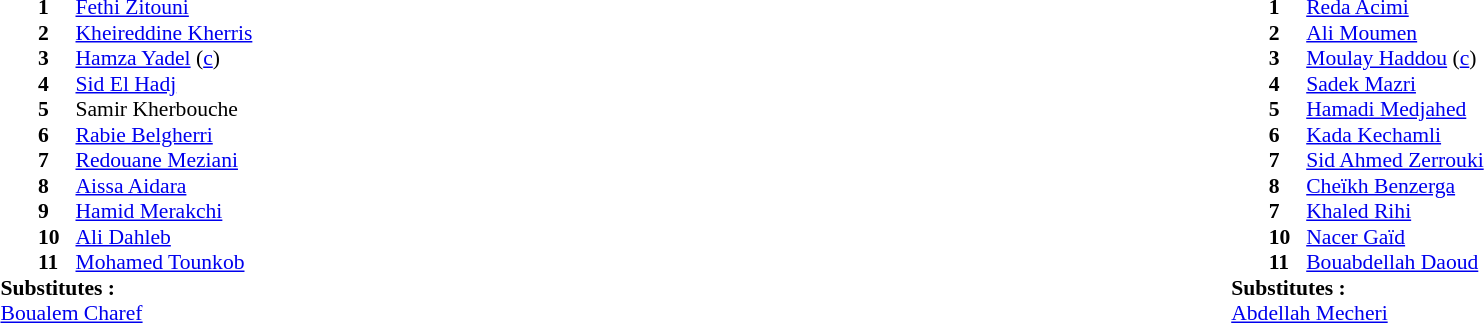<table width="100%">
<tr>
<td valign="top" width="50%"><br><table style="font-size: 90%" cellspacing="0" cellpadding="0">
<tr>
<td colspan="4"></td>
</tr>
<tr>
<th width="25"></th>
<th width="25"></th>
<th width="200"></th>
<th></th>
</tr>
<tr>
<td></td>
<td><strong>1</strong></td>
<td> <a href='#'>Fethi Zitouni</a></td>
</tr>
<tr>
<td></td>
<td><strong>2</strong></td>
<td> <a href='#'>Kheireddine Kherris</a></td>
</tr>
<tr>
<td></td>
<td><strong>3</strong></td>
<td> <a href='#'>Hamza Yadel</a> (<a href='#'>c</a>)</td>
</tr>
<tr>
<td></td>
<td><strong>4</strong></td>
<td> <a href='#'>Sid El Hadj</a></td>
</tr>
<tr>
<td></td>
<td><strong>5</strong></td>
<td> Samir Kherbouche</td>
</tr>
<tr>
<td></td>
<td><strong>6</strong></td>
<td> <a href='#'>Rabie Belgherri</a></td>
</tr>
<tr>
<td></td>
<td><strong>7</strong></td>
<td> <a href='#'>Redouane Meziani</a></td>
</tr>
<tr>
<td></td>
<td><strong>8</strong></td>
<td> <a href='#'>Aissa Aidara</a></td>
</tr>
<tr>
<td></td>
<td><strong>9</strong></td>
<td> <a href='#'>Hamid Merakchi</a></td>
</tr>
<tr>
<td></td>
<td><strong>10</strong></td>
<td> <a href='#'>Ali Dahleb</a></td>
</tr>
<tr>
<td></td>
<td><strong>11</strong></td>
<td> <a href='#'>Mohamed Tounkob</a></td>
</tr>
<tr>
<td colspan=3><strong>Substitutes : </strong></td>
</tr>
<tr>
</tr>
<tr>
<td colspan=3> <a href='#'>Boualem Charef</a></td>
</tr>
</table>
</td>
<td valign="top"></td>
<td valign="top" width="50%"><br><table style="font-size: 90%" cellspacing="0" cellpadding="0" align="center">
<tr>
<td colspan="4"></td>
</tr>
<tr>
<th width="25"></th>
<th width="25"></th>
<th width="200"></th>
<th></th>
</tr>
<tr>
<td></td>
<td><strong>1</strong></td>
<td> <a href='#'>Reda Acimi</a></td>
</tr>
<tr>
<td></td>
<td><strong>2</strong></td>
<td> <a href='#'>Ali Moumen</a></td>
</tr>
<tr>
<td></td>
<td><strong>3</strong></td>
<td> <a href='#'>Moulay Haddou</a> (<a href='#'>c</a>)</td>
</tr>
<tr>
<td></td>
<td><strong>4</strong></td>
<td> <a href='#'>Sadek Mazri</a></td>
</tr>
<tr>
<td></td>
<td><strong>5</strong></td>
<td> <a href='#'>Hamadi Medjahed</a></td>
</tr>
<tr>
<td></td>
<td><strong>6</strong></td>
<td> <a href='#'>Kada Kechamli</a></td>
</tr>
<tr>
<td></td>
<td><strong>7</strong></td>
<td> <a href='#'>Sid Ahmed Zerrouki</a></td>
</tr>
<tr>
<td></td>
<td><strong>8</strong></td>
<td> <a href='#'>Cheïkh Benzerga</a></td>
</tr>
<tr>
<td></td>
<td><strong>7</strong></td>
<td> <a href='#'>Khaled Rihi</a></td>
</tr>
<tr>
<td></td>
<td><strong>10</strong></td>
<td> <a href='#'>Nacer Gaïd</a></td>
</tr>
<tr>
<td></td>
<td><strong>11</strong></td>
<td> <a href='#'>Bouabdellah Daoud</a></td>
</tr>
<tr>
<td colspan=3><strong>Substitutes : </strong></td>
</tr>
<tr>
<td colspan=3> <a href='#'>Abdellah Mecheri</a></td>
</tr>
</table>
</td>
</tr>
</table>
